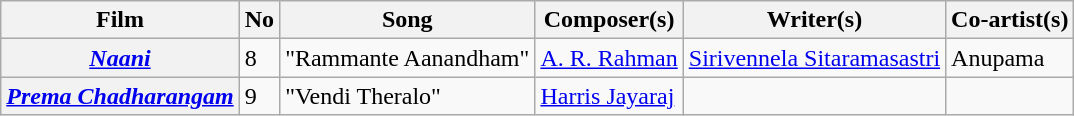<table class="wikitable sortable plainrowheaders">
<tr>
<th>Film</th>
<th>No</th>
<th>Song</th>
<th>Composer(s)</th>
<th>Writer(s)</th>
<th>Co-artist(s)</th>
</tr>
<tr>
<th><em><a href='#'>Naani</a></em></th>
<td>8</td>
<td>"Rammante Aanandham"</td>
<td><a href='#'>A. R. Rahman</a></td>
<td><a href='#'>Sirivennela Sitaramasastri</a></td>
<td>Anupama</td>
</tr>
<tr>
<th><a href='#'><em>Prema Chadharangam</em></a></th>
<td>9</td>
<td>"Vendi Theralo"</td>
<td><a href='#'>Harris Jayaraj</a></td>
<td></td>
<td></td>
</tr>
</table>
